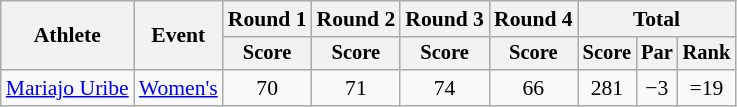<table class=wikitable style="font-size:90%;">
<tr>
<th rowspan=2>Athlete</th>
<th rowspan=2>Event</th>
<th>Round 1</th>
<th>Round 2</th>
<th>Round 3</th>
<th>Round 4</th>
<th colspan=3>Total</th>
</tr>
<tr style="font-size:95%">
<th>Score</th>
<th>Score</th>
<th>Score</th>
<th>Score</th>
<th>Score</th>
<th>Par</th>
<th>Rank</th>
</tr>
<tr align=center>
<td align=left><a href='#'>Mariajo Uribe</a></td>
<td align=left><a href='#'>Women's</a></td>
<td>70</td>
<td>71</td>
<td>74</td>
<td>66</td>
<td>281</td>
<td>−3</td>
<td>=19</td>
</tr>
</table>
